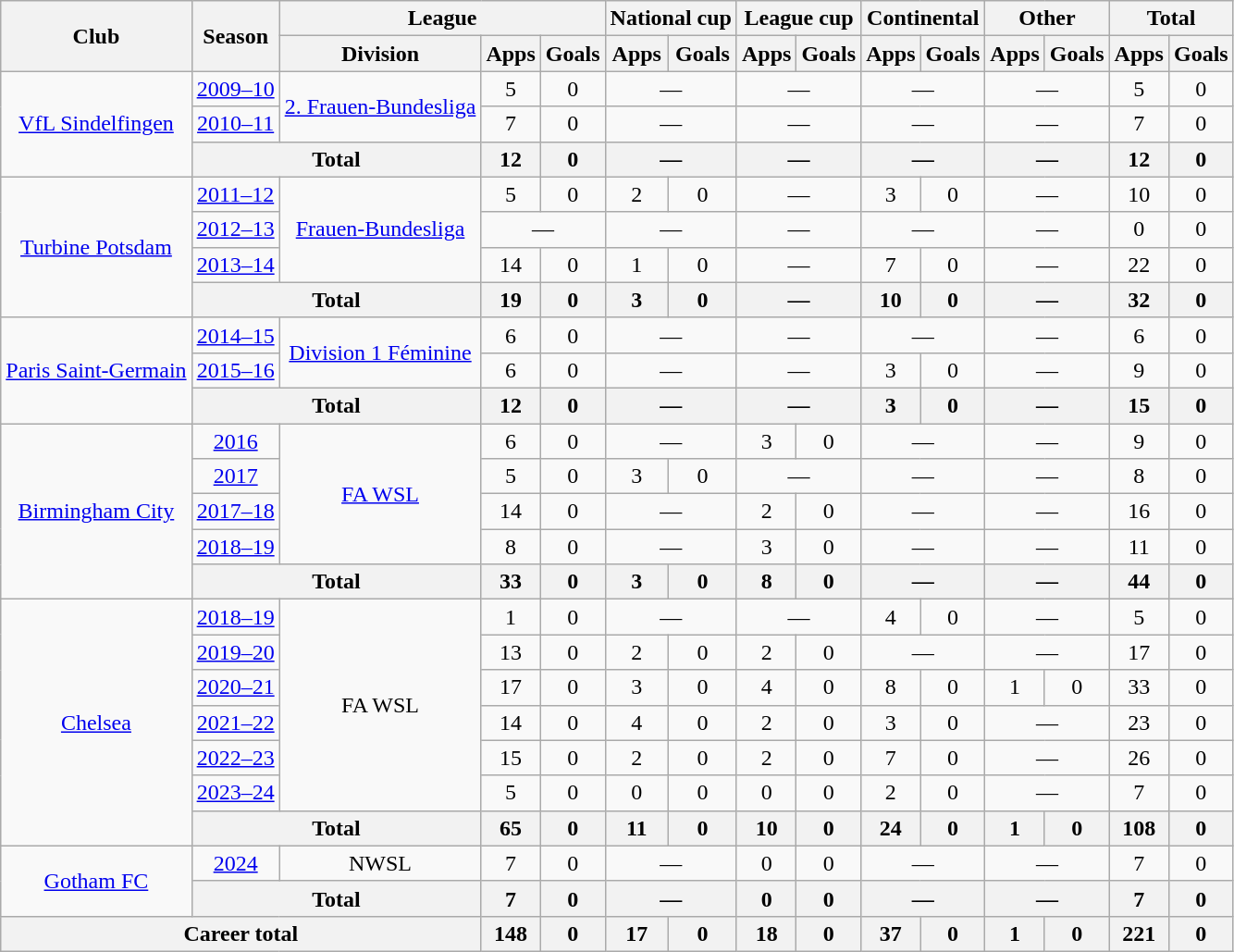<table class="wikitable" style="text-align:center">
<tr>
<th rowspan="2">Club</th>
<th rowspan="2">Season</th>
<th colspan="3">League</th>
<th colspan="2">National cup</th>
<th colspan="2">League cup</th>
<th colspan="2">Continental</th>
<th colspan="2">Other</th>
<th colspan="2">Total</th>
</tr>
<tr>
<th>Division</th>
<th>Apps</th>
<th>Goals</th>
<th>Apps</th>
<th>Goals</th>
<th>Apps</th>
<th>Goals</th>
<th>Apps</th>
<th>Goals</th>
<th>Apps</th>
<th>Goals</th>
<th>Apps</th>
<th>Goals</th>
</tr>
<tr>
<td rowspan="3"><a href='#'>VfL Sindelfingen</a></td>
<td><a href='#'>2009–10</a></td>
<td rowspan="2"><a href='#'>2. Frauen-Bundesliga</a></td>
<td>5</td>
<td>0</td>
<td colspan="2">—</td>
<td colspan="2">—</td>
<td colspan="2">—</td>
<td colspan="2">—</td>
<td>5</td>
<td>0</td>
</tr>
<tr>
<td><a href='#'>2010–11</a></td>
<td>7</td>
<td>0</td>
<td colspan="2">—</td>
<td colspan="2">—</td>
<td colspan="2">—</td>
<td colspan="2">—</td>
<td>7</td>
<td>0</td>
</tr>
<tr>
<th colspan="2">Total</th>
<th>12</th>
<th>0</th>
<th colspan="2">—</th>
<th colspan="2">—</th>
<th colspan="2">—</th>
<th colspan="2">—</th>
<th>12</th>
<th>0</th>
</tr>
<tr>
<td rowspan="4"><a href='#'>Turbine Potsdam</a></td>
<td><a href='#'>2011–12</a></td>
<td rowspan="3"><a href='#'>Frauen-Bundesliga</a></td>
<td>5</td>
<td>0</td>
<td>2</td>
<td>0</td>
<td colspan="2">—</td>
<td>3</td>
<td>0</td>
<td colspan="2">—</td>
<td>10</td>
<td>0</td>
</tr>
<tr>
<td><a href='#'>2012–13</a></td>
<td colspan="2">—</td>
<td colspan="2">—</td>
<td colspan="2">—</td>
<td colspan="2">—</td>
<td colspan="2">—</td>
<td>0</td>
<td>0</td>
</tr>
<tr>
<td><a href='#'>2013–14</a></td>
<td>14</td>
<td>0</td>
<td>1</td>
<td>0</td>
<td colspan="2">—</td>
<td>7</td>
<td>0</td>
<td colspan="2">—</td>
<td>22</td>
<td>0</td>
</tr>
<tr>
<th colspan="2">Total</th>
<th>19</th>
<th>0</th>
<th>3</th>
<th>0</th>
<th colspan="2">—</th>
<th>10</th>
<th>0</th>
<th colspan="2">—</th>
<th>32</th>
<th>0</th>
</tr>
<tr>
<td rowspan="3"><a href='#'>Paris Saint-Germain</a></td>
<td><a href='#'>2014–15</a></td>
<td rowspan="2"><a href='#'>Division 1 Féminine</a></td>
<td>6</td>
<td>0</td>
<td colspan="2">—</td>
<td colspan="2">—</td>
<td colspan="2">—</td>
<td colspan="2">—</td>
<td>6</td>
<td>0</td>
</tr>
<tr>
<td><a href='#'>2015–16</a></td>
<td>6</td>
<td>0</td>
<td colspan="2">—</td>
<td colspan="2">—</td>
<td>3</td>
<td>0</td>
<td colspan="2">—</td>
<td>9</td>
<td>0</td>
</tr>
<tr>
<th colspan="2">Total</th>
<th>12</th>
<th>0</th>
<th colspan="2">—</th>
<th colspan="2">—</th>
<th>3</th>
<th>0</th>
<th colspan="2">—</th>
<th>15</th>
<th>0</th>
</tr>
<tr>
<td rowspan="5"><a href='#'>Birmingham City</a></td>
<td><a href='#'>2016</a></td>
<td rowspan="4"><a href='#'>FA WSL</a></td>
<td>6</td>
<td>0</td>
<td colspan="2">—</td>
<td>3</td>
<td>0</td>
<td colspan="2">—</td>
<td colspan="2">—</td>
<td>9</td>
<td>0</td>
</tr>
<tr>
<td><a href='#'>2017</a></td>
<td>5</td>
<td>0</td>
<td>3</td>
<td>0</td>
<td colspan="2">—</td>
<td colspan="2">—</td>
<td colspan="2">—</td>
<td>8</td>
<td>0</td>
</tr>
<tr>
<td><a href='#'>2017–18</a></td>
<td>14</td>
<td>0</td>
<td colspan="2">—</td>
<td>2</td>
<td>0</td>
<td colspan="2">—</td>
<td colspan="2">—</td>
<td>16</td>
<td>0</td>
</tr>
<tr>
<td><a href='#'>2018–19</a></td>
<td>8</td>
<td>0</td>
<td colspan="2">—</td>
<td>3</td>
<td>0</td>
<td colspan="2">—</td>
<td colspan="2">—</td>
<td>11</td>
<td>0</td>
</tr>
<tr>
<th colspan="2">Total</th>
<th>33</th>
<th>0</th>
<th>3</th>
<th>0</th>
<th>8</th>
<th>0</th>
<th colspan="2">—</th>
<th colspan="2">—</th>
<th>44</th>
<th>0</th>
</tr>
<tr>
<td rowspan="7"><a href='#'>Chelsea</a></td>
<td><a href='#'>2018–19</a></td>
<td rowspan="6">FA WSL</td>
<td>1</td>
<td>0</td>
<td colspan="2">—</td>
<td colspan="2">—</td>
<td>4</td>
<td>0</td>
<td colspan="2">—</td>
<td>5</td>
<td>0</td>
</tr>
<tr>
<td><a href='#'>2019–20</a></td>
<td>13</td>
<td>0</td>
<td>2</td>
<td>0</td>
<td>2</td>
<td>0</td>
<td colspan="2">—</td>
<td colspan="2">—</td>
<td>17</td>
<td>0</td>
</tr>
<tr>
<td><a href='#'>2020–21</a></td>
<td>17</td>
<td>0</td>
<td>3</td>
<td>0</td>
<td>4</td>
<td>0</td>
<td>8</td>
<td>0</td>
<td>1</td>
<td>0</td>
<td>33</td>
<td>0</td>
</tr>
<tr>
<td><a href='#'>2021–22</a></td>
<td>14</td>
<td>0</td>
<td>4</td>
<td>0</td>
<td>2</td>
<td>0</td>
<td>3</td>
<td>0</td>
<td colspan="2">—</td>
<td>23</td>
<td>0</td>
</tr>
<tr>
<td><a href='#'>2022–23</a></td>
<td>15</td>
<td>0</td>
<td>2</td>
<td>0</td>
<td>2</td>
<td>0</td>
<td>7</td>
<td>0</td>
<td colspan="2">—</td>
<td>26</td>
<td>0</td>
</tr>
<tr>
<td><a href='#'>2023–24</a></td>
<td>5</td>
<td>0</td>
<td>0</td>
<td>0</td>
<td>0</td>
<td>0</td>
<td>2</td>
<td>0</td>
<td colspan="2">—</td>
<td>7</td>
<td>0</td>
</tr>
<tr>
<th colspan="2">Total</th>
<th>65</th>
<th>0</th>
<th>11</th>
<th>0</th>
<th>10</th>
<th>0</th>
<th>24</th>
<th>0</th>
<th>1</th>
<th>0</th>
<th>108</th>
<th>0</th>
</tr>
<tr>
<td rowspan="2"><a href='#'>Gotham FC</a></td>
<td><a href='#'>2024</a></td>
<td rowspan="1">NWSL</td>
<td>7</td>
<td>0</td>
<td colspan="2">—</td>
<td>0</td>
<td>0</td>
<td colspan="2">—</td>
<td colspan="2">—</td>
<td>7</td>
<td>0</td>
</tr>
<tr>
<th colspan="2">Total</th>
<th>7</th>
<th>0</th>
<th colspan="2">—</th>
<th>0</th>
<th>0</th>
<th colspan="2">—</th>
<th colspan="2">—</th>
<th>7</th>
<th>0</th>
</tr>
<tr>
<th colspan="3">Career total</th>
<th>148</th>
<th>0</th>
<th>17</th>
<th>0</th>
<th>18</th>
<th>0</th>
<th>37</th>
<th>0</th>
<th>1</th>
<th>0</th>
<th>221</th>
<th>0</th>
</tr>
</table>
